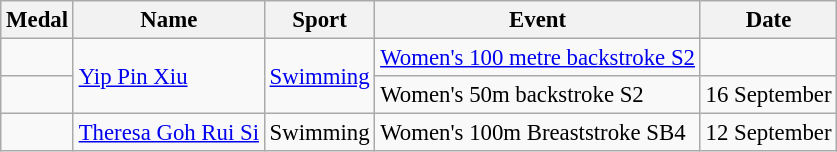<table class="wikitable sortable"  style="font-size:95%">
<tr>
<th>Medal</th>
<th>Name</th>
<th>Sport</th>
<th>Event</th>
<th>Date</th>
</tr>
<tr>
<td></td>
<td rowspan="2"><a href='#'>Yip Pin Xiu</a></td>
<td rowspan="2"><a href='#'>Swimming</a></td>
<td><a href='#'>Women's 100 metre backstroke S2</a></td>
<td></td>
</tr>
<tr>
<td></td>
<td>Women's 50m backstroke S2</td>
<td>16 September</td>
</tr>
<tr>
<td></td>
<td><a href='#'>Theresa Goh Rui Si</a></td>
<td>Swimming</td>
<td>Women's 100m Breaststroke SB4</td>
<td>12 September</td>
</tr>
</table>
